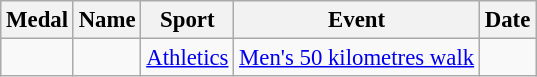<table class="wikitable sortable"  style="font-size:95%">
<tr>
<th>Medal</th>
<th>Name</th>
<th>Sport</th>
<th>Event</th>
<th>Date</th>
</tr>
<tr>
<td></td>
<td></td>
<td><a href='#'>Athletics</a></td>
<td><a href='#'>Men's 50 kilometres walk</a></td>
<td></td>
</tr>
</table>
